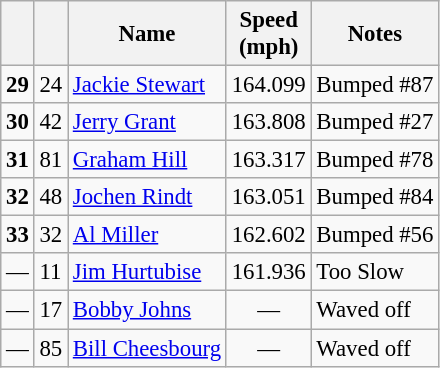<table class="wikitable" style="font-size: 95%;">
<tr>
<th></th>
<th></th>
<th>Name</th>
<th>Speed<br>(mph)</th>
<th>Notes</th>
</tr>
<tr>
<td align="center"><strong>29</strong></td>
<td>24</td>
<td><a href='#'>Jackie Stewart</a></td>
<td>164.099</td>
<td>Bumped #87</td>
</tr>
<tr>
<td align="center"><strong>30</strong></td>
<td>42</td>
<td><a href='#'>Jerry Grant</a></td>
<td>163.808</td>
<td>Bumped #27</td>
</tr>
<tr>
<td align="center"><strong>31</strong></td>
<td>81</td>
<td><a href='#'>Graham Hill</a></td>
<td>163.317</td>
<td>Bumped #78</td>
</tr>
<tr>
<td align="center"><strong>32</strong></td>
<td>48</td>
<td><a href='#'>Jochen Rindt</a> <strong></strong></td>
<td>163.051</td>
<td>Bumped #84</td>
</tr>
<tr>
<td align="center"><strong>33</strong></td>
<td>32</td>
<td><a href='#'>Al Miller</a></td>
<td>162.602</td>
<td>Bumped #56</td>
</tr>
<tr>
<td align="center">—</td>
<td>11</td>
<td><a href='#'>Jim Hurtubise</a></td>
<td>161.936</td>
<td>Too Slow</td>
</tr>
<tr>
<td align="center">—</td>
<td>17</td>
<td><a href='#'>Bobby Johns</a></td>
<td align="center">—</td>
<td>Waved off</td>
</tr>
<tr>
<td align="center">—</td>
<td>85</td>
<td><a href='#'>Bill Cheesbourg</a></td>
<td align="center">—</td>
<td>Waved off</td>
</tr>
</table>
